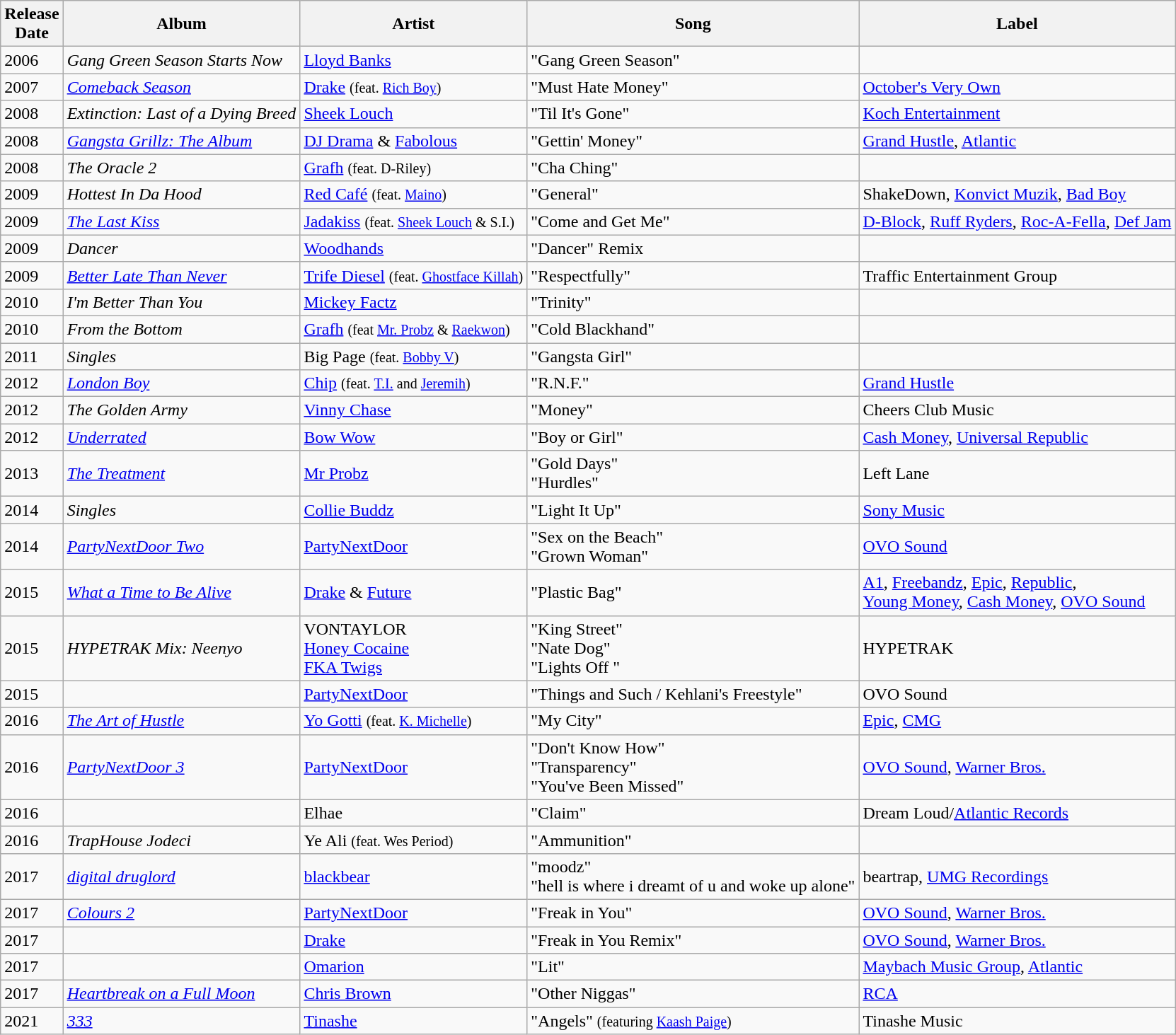<table class="wikitable sortable">
<tr>
<th>Release <br> Date</th>
<th>Album</th>
<th>Artist</th>
<th>Song</th>
<th>Label</th>
</tr>
<tr>
<td>2006</td>
<td><em>Gang Green Season Starts Now</em></td>
<td><a href='#'>Lloyd Banks</a></td>
<td>"Gang Green Season"</td>
<td></td>
</tr>
<tr>
<td>2007</td>
<td><em><a href='#'>Comeback Season</a></em></td>
<td><a href='#'>Drake</a> <small>(feat. <a href='#'>Rich Boy</a>)</small></td>
<td>"Must Hate Money"</td>
<td><a href='#'>October's Very Own</a></td>
</tr>
<tr>
<td>2008</td>
<td><em>Extinction: Last of a Dying Breed</em></td>
<td><a href='#'>Sheek Louch</a></td>
<td>"Til It's Gone"</td>
<td><a href='#'>Koch Entertainment</a></td>
</tr>
<tr>
<td>2008</td>
<td><em><a href='#'>Gangsta Grillz: The Album</a></em></td>
<td><a href='#'>DJ Drama</a> & <a href='#'>Fabolous</a></td>
<td>"Gettin' Money"</td>
<td><a href='#'>Grand Hustle</a>, <a href='#'>Atlantic</a></td>
</tr>
<tr>
<td>2008</td>
<td><em>The Oracle 2</em></td>
<td><a href='#'>Grafh</a>  <small>(feat. D-Riley)</small></td>
<td>"Cha Ching"</td>
<td></td>
</tr>
<tr>
<td>2009</td>
<td><em>Hottest In Da Hood</em></td>
<td><a href='#'>Red Café</a> <small>(feat. <a href='#'>Maino</a>)</small></td>
<td>"General"</td>
<td>ShakeDown, <a href='#'>Konvict Muzik</a>, <a href='#'>Bad Boy</a></td>
</tr>
<tr>
<td>2009</td>
<td><em><a href='#'>The Last Kiss</a></em></td>
<td><a href='#'>Jadakiss</a> <small>(feat. <a href='#'>Sheek Louch</a> & S.I.)</small></td>
<td>"Come and Get Me"</td>
<td><a href='#'>D-Block</a>, <a href='#'>Ruff Ryders</a>, <a href='#'>Roc-A-Fella</a>, <a href='#'>Def Jam</a></td>
</tr>
<tr>
<td>2009</td>
<td><em>Dancer</em></td>
<td><a href='#'>Woodhands</a></td>
<td>"Dancer" Remix</td>
<td></td>
</tr>
<tr>
<td>2009</td>
<td><em><a href='#'>Better Late Than Never</a></em></td>
<td><a href='#'>Trife Diesel</a> <small>(feat. <a href='#'>Ghostface Killah</a>)</small></td>
<td>"Respectfully"</td>
<td>Traffic Entertainment Group</td>
</tr>
<tr>
<td>2010</td>
<td><em>I'm Better Than You</em></td>
<td><a href='#'>Mickey Factz</a></td>
<td>"Trinity"</td>
<td></td>
</tr>
<tr>
<td>2010</td>
<td><em>From the Bottom</em></td>
<td><a href='#'>Grafh</a>  <small>(feat <a href='#'>Mr. Probz</a> & <a href='#'>Raekwon</a>)</small></td>
<td>"Cold Blackhand"</td>
<td></td>
</tr>
<tr>
<td>2011</td>
<td><em>Singles</em></td>
<td>Big Page <small>(feat. <a href='#'>Bobby V</a>) </small></td>
<td>"Gangsta Girl"</td>
<td></td>
</tr>
<tr>
<td>2012</td>
<td><em><a href='#'>London Boy</a></em></td>
<td><a href='#'>Chip</a>  <small>(feat. <a href='#'>T.I.</a> and <a href='#'>Jeremih</a>)</small></td>
<td>"R.N.F."</td>
<td><a href='#'>Grand Hustle</a></td>
</tr>
<tr>
<td>2012</td>
<td><em>The Golden Army</em></td>
<td><a href='#'>Vinny Chase</a></td>
<td>"Money"</td>
<td>Cheers Club Music</td>
</tr>
<tr>
<td>2012</td>
<td><em><a href='#'>Underrated</a></em></td>
<td><a href='#'>Bow Wow</a></td>
<td>"Boy or Girl"</td>
<td><a href='#'>Cash Money</a>, <a href='#'>Universal Republic</a></td>
</tr>
<tr>
<td>2013</td>
<td><em><a href='#'>The Treatment</a></em></td>
<td><a href='#'>Mr Probz</a></td>
<td>"Gold Days" <br> "Hurdles"</td>
<td>Left Lane</td>
</tr>
<tr>
<td>2014</td>
<td><em>Singles</em></td>
<td><a href='#'>Collie Buddz</a></td>
<td>"Light It Up"</td>
<td><a href='#'>Sony Music</a></td>
</tr>
<tr>
<td>2014</td>
<td><em><a href='#'>PartyNextDoor Two</a></em></td>
<td><a href='#'>PartyNextDoor</a></td>
<td>"Sex on the Beach" <br> "Grown Woman"</td>
<td><a href='#'>OVO Sound</a></td>
</tr>
<tr>
<td>2015</td>
<td><em><a href='#'>What a Time to Be Alive</a></em></td>
<td><a href='#'>Drake</a> & <a href='#'>Future</a></td>
<td>"Plastic Bag"</td>
<td><a href='#'>A1</a>, <a href='#'>Freebandz</a>, <a href='#'>Epic</a>, <a href='#'>Republic</a>, <br><a href='#'>Young Money</a>, <a href='#'>Cash Money</a>, <a href='#'>OVO Sound</a></td>
</tr>
<tr>
<td>2015</td>
<td><em>HYPETRAK Mix: Neenyo</em></td>
<td>VONTAYLOR <br><a href='#'>Honey Cocaine</a>  <br><a href='#'>FKA Twigs</a></td>
<td>"King Street" <br> "Nate Dog" <br>"Lights Off "</td>
<td>HYPETRAK</td>
</tr>
<tr>
<td>2015</td>
<td></td>
<td><a href='#'>PartyNextDoor</a></td>
<td>"Things and Such / Kehlani's Freestyle"</td>
<td>OVO Sound</td>
</tr>
<tr>
<td>2016</td>
<td><em><a href='#'>The Art of Hustle</a></em></td>
<td><a href='#'>Yo Gotti</a> <small>(feat. <a href='#'>K. Michelle</a>)</small></td>
<td>"My City"</td>
<td><a href='#'>Epic</a>, <a href='#'>CMG</a></td>
</tr>
<tr>
<td>2016</td>
<td><em><a href='#'>PartyNextDoor 3</a></em></td>
<td><a href='#'>PartyNextDoor</a></td>
<td>"Don't Know How" <br> "Transparency" <br> "You've Been Missed"</td>
<td><a href='#'>OVO Sound</a>, <a href='#'>Warner Bros.</a></td>
</tr>
<tr>
<td>2016</td>
<td></td>
<td>Elhae</td>
<td>"Claim"</td>
<td>Dream Loud/<a href='#'>Atlantic Records</a></td>
</tr>
<tr>
<td>2016</td>
<td><em>TrapHouse Jodeci</em></td>
<td>Ye Ali <small>(feat. Wes Period)</small></td>
<td>"Ammunition"</td>
<td></td>
</tr>
<tr>
<td>2017</td>
<td><em><a href='#'>digital druglord</a></em></td>
<td><a href='#'>blackbear</a></td>
<td>"moodz" <br> "hell is where i dreamt of u and woke up alone"</td>
<td>beartrap, <a href='#'>UMG Recordings</a></td>
</tr>
<tr>
<td>2017</td>
<td><em><a href='#'>Colours 2</a></em></td>
<td><a href='#'>PartyNextDoor</a></td>
<td>"Freak in You"</td>
<td><a href='#'>OVO Sound</a>, <a href='#'>Warner Bros.</a></td>
</tr>
<tr>
<td>2017</td>
<td></td>
<td><a href='#'>Drake</a></td>
<td>"Freak in You Remix"</td>
<td><a href='#'>OVO Sound</a>, <a href='#'>Warner Bros.</a></td>
</tr>
<tr>
<td>2017</td>
<td></td>
<td><a href='#'>Omarion</a></td>
<td>"Lit"</td>
<td><a href='#'>Maybach Music Group</a>, <a href='#'>Atlantic</a></td>
</tr>
<tr>
<td>2017</td>
<td><em><a href='#'>Heartbreak on a Full Moon</a></em></td>
<td><a href='#'>Chris Brown</a></td>
<td>"Other Niggas"</td>
<td><a href='#'>RCA</a></td>
</tr>
<tr>
<td>2021</td>
<td><em><a href='#'>333</a></em></td>
<td><a href='#'>Tinashe</a></td>
<td>"Angels" <small>(featuring <a href='#'>Kaash Paige</a>)</small></td>
<td>Tinashe Music</td>
</tr>
</table>
